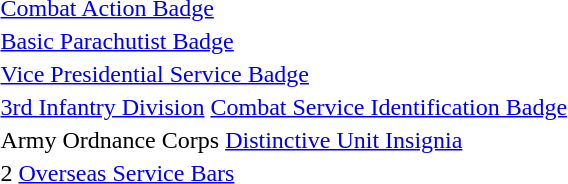<table>
<tr>
<td></td>
<td><a href='#'>Combat Action Badge</a></td>
</tr>
<tr>
<td></td>
<td><a href='#'>Basic Parachutist Badge</a></td>
</tr>
<tr>
<td></td>
<td><a href='#'>Vice Presidential Service Badge</a></td>
</tr>
<tr>
<td></td>
<td><a href='#'>3rd Infantry Division</a> <a href='#'>Combat Service Identification Badge</a></td>
</tr>
<tr>
<td></td>
<td>Army Ordnance Corps <a href='#'>Distinctive Unit Insignia</a></td>
</tr>
<tr>
<td></td>
<td>2 <a href='#'>Overseas Service Bars</a></td>
</tr>
</table>
